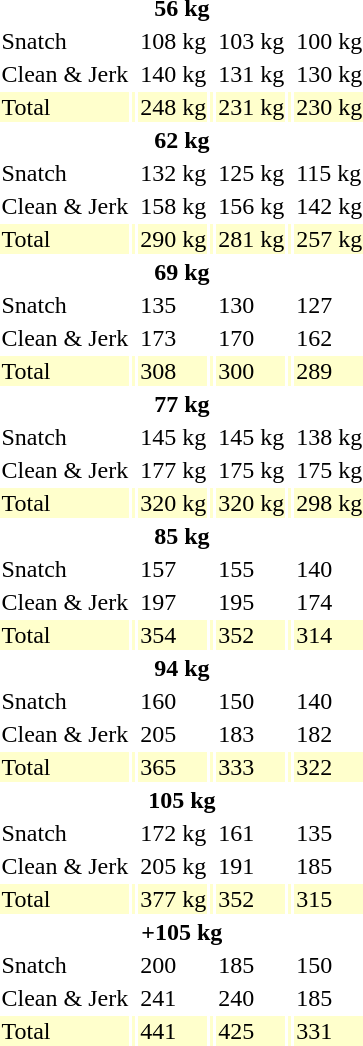<table>
<tr>
<th colspan=7>56 kg</th>
</tr>
<tr>
<td>Snatch</td>
<td></td>
<td>108 kg</td>
<td></td>
<td>103 kg</td>
<td></td>
<td>100 kg</td>
</tr>
<tr>
<td>Clean & Jerk</td>
<td></td>
<td>140 kg</td>
<td></td>
<td>131 kg</td>
<td></td>
<td>130 kg</td>
</tr>
<tr bgcolor=ffffcc>
<td>Total</td>
<td></td>
<td>248 kg</td>
<td></td>
<td>231 kg</td>
<td></td>
<td>230 kg</td>
</tr>
<tr>
<th colspan=7>62 kg</th>
</tr>
<tr>
<td>Snatch</td>
<td></td>
<td>132 kg</td>
<td></td>
<td>125 kg</td>
<td></td>
<td>115 kg</td>
</tr>
<tr>
<td>Clean & Jerk</td>
<td></td>
<td>158 kg</td>
<td></td>
<td>156 kg</td>
<td></td>
<td>142 kg</td>
</tr>
<tr bgcolor=ffffcc>
<td>Total</td>
<td></td>
<td>290 kg</td>
<td></td>
<td>281 kg</td>
<td></td>
<td>257 kg</td>
</tr>
<tr>
<th colspan=7>69 kg</th>
</tr>
<tr>
<td>Snatch</td>
<td></td>
<td>135</td>
<td></td>
<td>130</td>
<td></td>
<td>127</td>
</tr>
<tr>
<td>Clean & Jerk</td>
<td></td>
<td>173</td>
<td></td>
<td>170</td>
<td></td>
<td>162</td>
</tr>
<tr bgcolor=ffffcc>
<td>Total</td>
<td></td>
<td>308</td>
<td></td>
<td>300</td>
<td></td>
<td>289</td>
</tr>
<tr>
<th colspan=7>77 kg</th>
</tr>
<tr>
<td>Snatch</td>
<td></td>
<td>145 kg</td>
<td></td>
<td>145 kg</td>
<td></td>
<td>138 kg</td>
</tr>
<tr>
<td>Clean & Jerk</td>
<td></td>
<td>177 kg</td>
<td></td>
<td>175 kg</td>
<td></td>
<td>175 kg</td>
</tr>
<tr bgcolor=ffffcc>
<td>Total</td>
<td></td>
<td>320 kg</td>
<td></td>
<td>320 kg</td>
<td></td>
<td>298 kg</td>
</tr>
<tr>
<th colspan=7>85 kg</th>
</tr>
<tr>
<td>Snatch</td>
<td></td>
<td>157</td>
<td></td>
<td>155</td>
<td></td>
<td>140</td>
</tr>
<tr>
<td>Clean & Jerk</td>
<td></td>
<td>197</td>
<td></td>
<td>195</td>
<td></td>
<td>174</td>
</tr>
<tr bgcolor=ffffcc>
<td>Total</td>
<td></td>
<td>354</td>
<td></td>
<td>352</td>
<td></td>
<td>314</td>
</tr>
<tr>
<th colspan=7>94 kg</th>
</tr>
<tr>
<td>Snatch</td>
<td></td>
<td>160</td>
<td></td>
<td>150</td>
<td></td>
<td>140</td>
</tr>
<tr>
<td>Clean & Jerk</td>
<td></td>
<td>205</td>
<td></td>
<td>183</td>
<td></td>
<td>182</td>
</tr>
<tr bgcolor=ffffcc>
<td>Total</td>
<td></td>
<td>365</td>
<td></td>
<td>333</td>
<td></td>
<td>322</td>
</tr>
<tr>
<th colspan=7>105 kg</th>
</tr>
<tr>
<td>Snatch</td>
<td></td>
<td>172 kg</td>
<td></td>
<td>161</td>
<td></td>
<td>135</td>
</tr>
<tr>
<td>Clean & Jerk</td>
<td></td>
<td>205 kg</td>
<td></td>
<td>191</td>
<td></td>
<td>185</td>
</tr>
<tr bgcolor=ffffcc>
<td>Total</td>
<td></td>
<td>377 kg</td>
<td></td>
<td>352</td>
<td></td>
<td>315</td>
</tr>
<tr>
<th colspan=7>+105 kg</th>
</tr>
<tr>
<td>Snatch</td>
<td></td>
<td>200</td>
<td></td>
<td>185</td>
<td></td>
<td>150</td>
</tr>
<tr>
<td>Clean & Jerk</td>
<td></td>
<td>241</td>
<td></td>
<td>240</td>
<td></td>
<td>185</td>
</tr>
<tr bgcolor=ffffcc>
<td>Total</td>
<td></td>
<td>441</td>
<td></td>
<td>425</td>
<td></td>
<td>331</td>
</tr>
</table>
